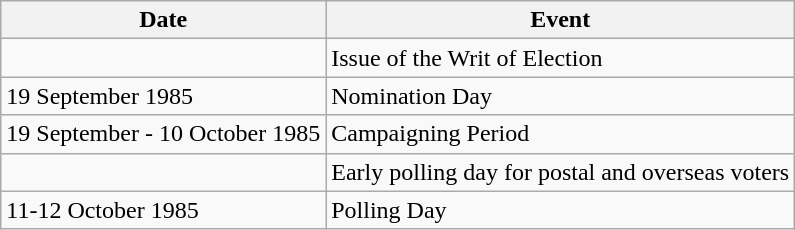<table class="wikitable">
<tr>
<th>Date</th>
<th>Event</th>
</tr>
<tr>
<td></td>
<td>Issue of the Writ of Election</td>
</tr>
<tr>
<td>19 September 1985</td>
<td>Nomination Day</td>
</tr>
<tr>
<td>19 September - 10 October 1985</td>
<td>Campaigning Period</td>
</tr>
<tr>
<td></td>
<td>Early polling day for postal and overseas voters</td>
</tr>
<tr>
<td>11-12 October 1985</td>
<td>Polling Day</td>
</tr>
</table>
